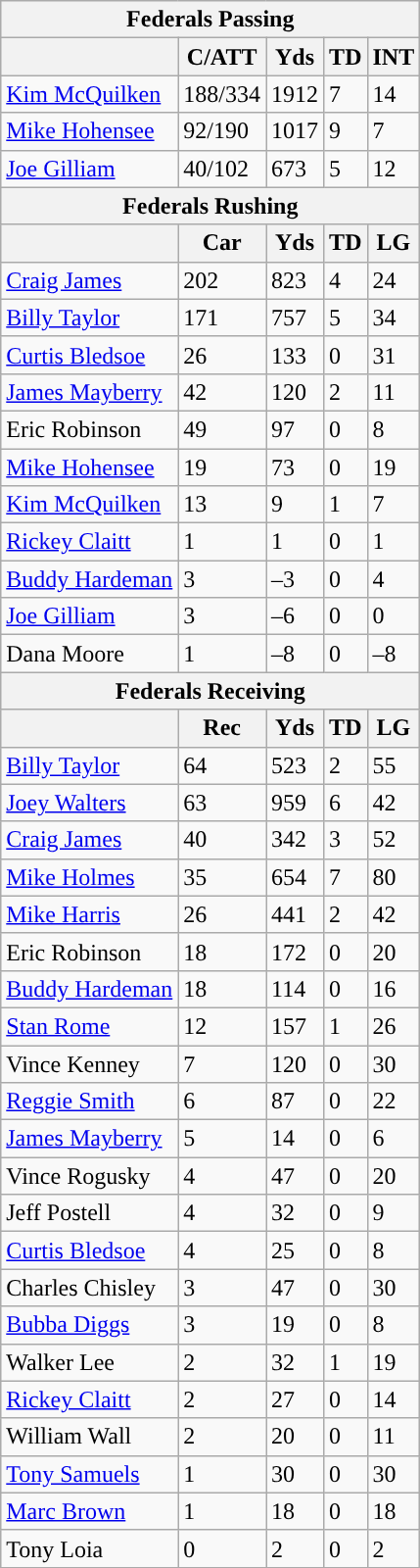<table class="wikitable">
<tr>
<th colspan="5">Federals Passing</th>
</tr>
<tr>
<th></th>
<th>C/ATT</th>
<th>Yds</th>
<th>TD</th>
<th>INT</th>
</tr>
<tr>
<td><a href='#'>Kim McQuilken</a></td>
<td>188/334</td>
<td>1912</td>
<td>7</td>
<td>14</td>
</tr>
<tr>
<td><a href='#'>Mike Hohensee</a></td>
<td>92/190</td>
<td>1017</td>
<td>9</td>
<td>7</td>
</tr>
<tr>
<td><a href='#'>Joe Gilliam</a></td>
<td>40/102</td>
<td>673</td>
<td>5</td>
<td>12</td>
</tr>
<tr>
<th colspan="5">Federals Rushing</th>
</tr>
<tr>
<th></th>
<th>Car</th>
<th>Yds</th>
<th>TD</th>
<th>LG</th>
</tr>
<tr>
<td><a href='#'>Craig James</a></td>
<td>202</td>
<td>823</td>
<td>4</td>
<td>24</td>
</tr>
<tr>
<td><a href='#'>Billy Taylor</a></td>
<td>171</td>
<td>757</td>
<td>5</td>
<td>34</td>
</tr>
<tr>
<td><a href='#'>Curtis Bledsoe</a></td>
<td>26</td>
<td>133</td>
<td>0</td>
<td>31</td>
</tr>
<tr>
<td><a href='#'>James Mayberry</a></td>
<td>42</td>
<td>120</td>
<td>2</td>
<td>11</td>
</tr>
<tr>
<td>Eric Robinson</td>
<td>49</td>
<td>97</td>
<td>0</td>
<td>8</td>
</tr>
<tr>
<td><a href='#'>Mike Hohensee</a></td>
<td>19</td>
<td>73</td>
<td>0</td>
<td>19</td>
</tr>
<tr>
<td><a href='#'>Kim McQuilken</a></td>
<td>13</td>
<td>9</td>
<td>1</td>
<td>7</td>
</tr>
<tr>
<td><a href='#'>Rickey Claitt</a></td>
<td>1</td>
<td>1</td>
<td>0</td>
<td>1</td>
</tr>
<tr>
<td><a href='#'>Buddy Hardeman</a></td>
<td>3</td>
<td>–3</td>
<td>0</td>
<td>4</td>
</tr>
<tr>
<td><a href='#'>Joe Gilliam</a></td>
<td>3</td>
<td>–6</td>
<td>0</td>
<td>0</td>
</tr>
<tr>
<td>Dana Moore</td>
<td>1</td>
<td>–8</td>
<td>0</td>
<td>–8</td>
</tr>
<tr>
<th colspan="5">Federals Receiving</th>
</tr>
<tr>
<th></th>
<th>Rec</th>
<th>Yds</th>
<th>TD</th>
<th>LG</th>
</tr>
<tr>
<td><a href='#'>Billy Taylor</a></td>
<td>64</td>
<td>523</td>
<td>2</td>
<td>55</td>
</tr>
<tr>
<td><a href='#'>Joey Walters</a></td>
<td>63</td>
<td>959</td>
<td>6</td>
<td>42</td>
</tr>
<tr>
<td><a href='#'>Craig James</a></td>
<td>40</td>
<td>342</td>
<td>3</td>
<td>52</td>
</tr>
<tr>
<td><a href='#'>Mike Holmes</a></td>
<td>35</td>
<td>654</td>
<td>7</td>
<td>80</td>
</tr>
<tr>
<td><a href='#'>Mike Harris</a></td>
<td>26</td>
<td>441</td>
<td>2</td>
<td>42</td>
</tr>
<tr>
<td>Eric Robinson</td>
<td>18</td>
<td>172</td>
<td>0</td>
<td>20</td>
</tr>
<tr>
<td><a href='#'>Buddy Hardeman</a></td>
<td>18</td>
<td>114</td>
<td>0</td>
<td>16</td>
</tr>
<tr>
<td><a href='#'>Stan Rome</a></td>
<td>12</td>
<td>157</td>
<td>1</td>
<td>26</td>
</tr>
<tr>
<td>Vince Kenney</td>
<td>7</td>
<td>120</td>
<td>0</td>
<td>30</td>
</tr>
<tr>
<td><a href='#'>Reggie Smith</a></td>
<td>6</td>
<td>87</td>
<td>0</td>
<td>22</td>
</tr>
<tr>
<td><a href='#'>James Mayberry</a></td>
<td>5</td>
<td>14</td>
<td>0</td>
<td>6</td>
</tr>
<tr>
<td>Vince Rogusky</td>
<td>4</td>
<td>47</td>
<td>0</td>
<td>20</td>
</tr>
<tr>
<td>Jeff Postell</td>
<td>4</td>
<td>32</td>
<td>0</td>
<td>9</td>
</tr>
<tr>
<td><a href='#'>Curtis Bledsoe</a></td>
<td>4</td>
<td>25</td>
<td>0</td>
<td>8</td>
</tr>
<tr>
<td>Charles Chisley</td>
<td>3</td>
<td>47</td>
<td>0</td>
<td>30</td>
</tr>
<tr>
<td><a href='#'>Bubba Diggs</a></td>
<td>3</td>
<td>19</td>
<td>0</td>
<td>8</td>
</tr>
<tr>
<td>Walker Lee</td>
<td>2</td>
<td>32</td>
<td>1</td>
<td>19</td>
</tr>
<tr>
<td><a href='#'>Rickey Claitt</a></td>
<td>2</td>
<td>27</td>
<td>0</td>
<td>14</td>
</tr>
<tr>
<td>William Wall</td>
<td>2</td>
<td>20</td>
<td>0</td>
<td>11</td>
</tr>
<tr>
<td><a href='#'>Tony Samuels</a></td>
<td>1</td>
<td>30</td>
<td>0</td>
<td>30</td>
</tr>
<tr>
<td><a href='#'>Marc Brown</a></td>
<td>1</td>
<td>18</td>
<td>0</td>
<td>18</td>
</tr>
<tr>
<td>Tony Loia</td>
<td>0</td>
<td>2</td>
<td>0</td>
<td>2</td>
</tr>
<tr>
</tr>
</table>
